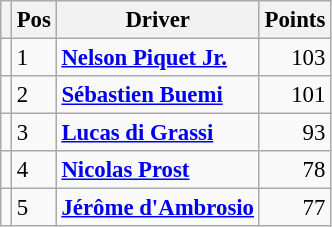<table class="wikitable" style="font-size: 95%;">
<tr>
<th></th>
<th>Pos</th>
<th>Driver</th>
<th>Points</th>
</tr>
<tr>
<td align="left"></td>
<td>1</td>
<td> <strong><a href='#'>Nelson Piquet Jr.</a></strong></td>
<td align="right">103</td>
</tr>
<tr>
<td align="left"></td>
<td>2</td>
<td> <strong><a href='#'>Sébastien Buemi</a></strong></td>
<td align="right">101</td>
</tr>
<tr>
<td align="left"></td>
<td>3</td>
<td> <strong><a href='#'>Lucas di Grassi</a></strong></td>
<td align="right">93</td>
</tr>
<tr>
<td align="left"></td>
<td>4</td>
<td> <strong><a href='#'>Nicolas Prost</a></strong></td>
<td align="right">78</td>
</tr>
<tr>
<td align="left"></td>
<td>5</td>
<td> <strong><a href='#'>Jérôme d'Ambrosio</a></strong></td>
<td align="right">77</td>
</tr>
</table>
